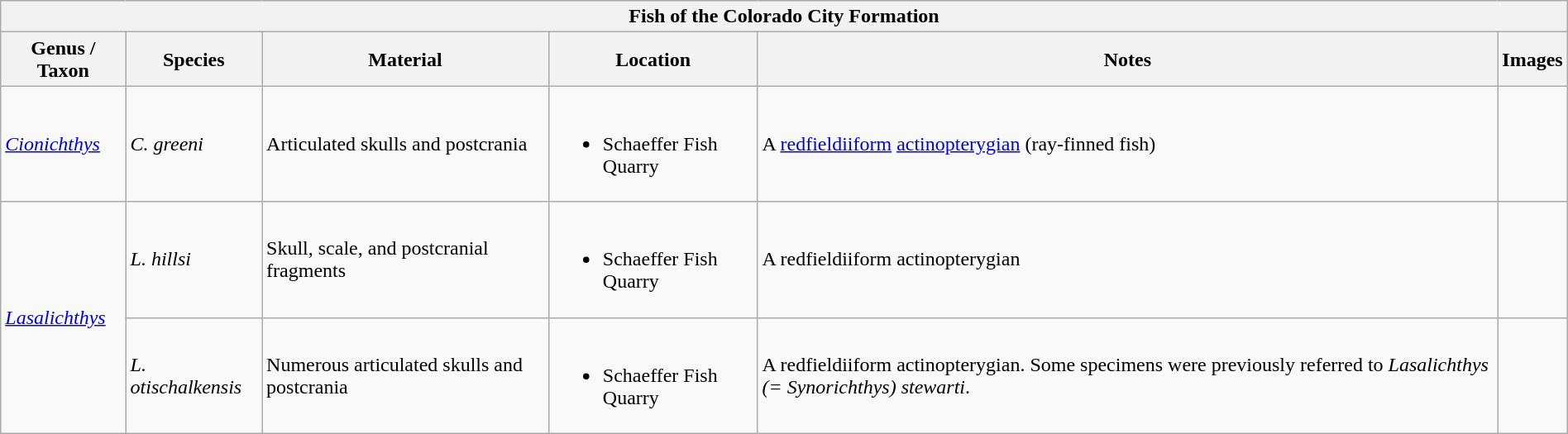<table class="wikitable" width="100%" align="center">
<tr>
<th colspan="7" align="center"><strong>Fish of the Colorado City Formation</strong></th>
</tr>
<tr>
<th>Genus / Taxon</th>
<th>Species</th>
<th>Material</th>
<th>Location</th>
<th>Notes</th>
<th>Images</th>
</tr>
<tr>
<td><em><a href='#'>Cionichthys</a></em></td>
<td><em>C. greeni</em></td>
<td>Articulated skulls and postcrania</td>
<td><br><ul><li>Schaeffer Fish Quarry</li></ul></td>
<td>A <a href='#'>redfieldiiform</a> <a href='#'>actinopterygian</a> (ray-finned fish)</td>
<td></td>
</tr>
<tr>
<td rowspan="2"><em><a href='#'>Lasalichthys</a></em></td>
<td><em>L. hillsi</em></td>
<td>Skull, scale, and postcranial fragments</td>
<td><br><ul><li>Schaeffer Fish Quarry</li></ul></td>
<td>A redfieldiiform actinopterygian</td>
<td></td>
</tr>
<tr>
<td><em>L. otischalkensis</em></td>
<td>Numerous articulated skulls and postcrania</td>
<td><br><ul><li>Schaeffer Fish Quarry</li></ul></td>
<td>A redfieldiiform actinopterygian. Some specimens were previously referred to <em>Lasalichthys (= Synorichthys) stewarti</em>.</td>
<td></td>
</tr>
</table>
